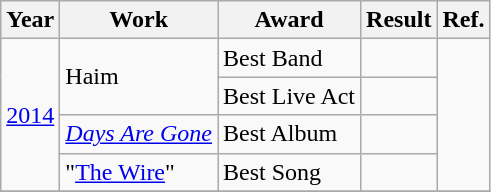<table class="wikitable">
<tr>
<th width="30px">Year</th>
<th>Work</th>
<th>Award</th>
<th>Result</th>
<th>Ref.</th>
</tr>
<tr>
<td rowspan="4"><a href='#'>2014</a></td>
<td rowspan="2">Haim</td>
<td>Best Band</td>
<td></td>
<td rowspan="4"></td>
</tr>
<tr>
<td>Best Live Act</td>
<td></td>
</tr>
<tr>
<td><em><a href='#'>Days Are Gone</a></em></td>
<td>Best Album</td>
<td></td>
</tr>
<tr>
<td>"<a href='#'>The Wire</a>"</td>
<td>Best Song</td>
<td></td>
</tr>
<tr>
</tr>
</table>
